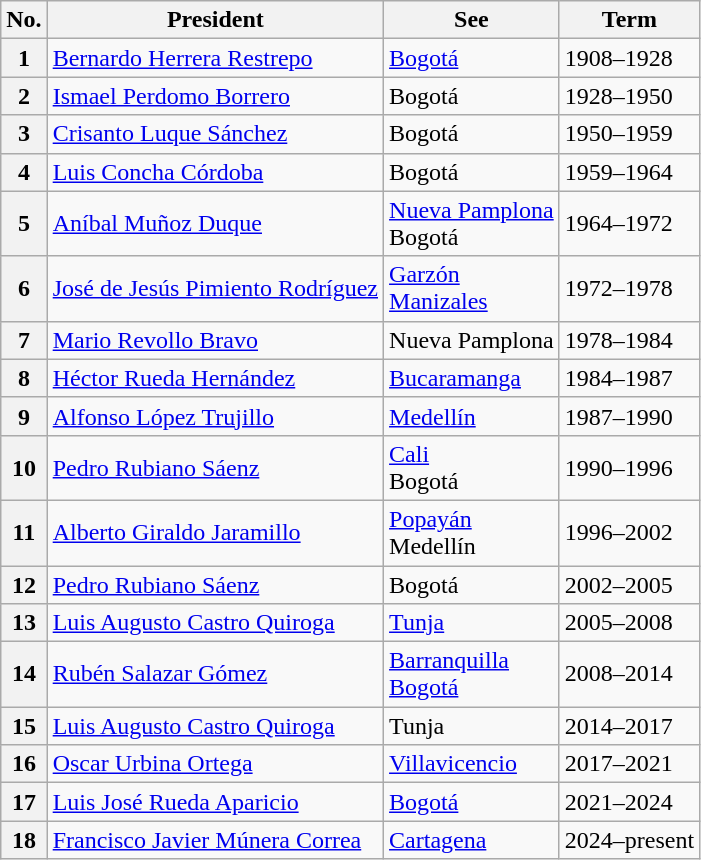<table class="wikitable">
<tr>
<th>No.</th>
<th>President</th>
<th>See</th>
<th>Term</th>
</tr>
<tr>
<th>1</th>
<td><a href='#'>Bernardo Herrera Restrepo</a></td>
<td><a href='#'>Bogotá</a></td>
<td>1908–1928</td>
</tr>
<tr>
<th>2</th>
<td><a href='#'>Ismael Perdomo Borrero</a></td>
<td>Bogotá</td>
<td>1928–1950</td>
</tr>
<tr>
<th>3</th>
<td><a href='#'>Crisanto Luque Sánchez</a></td>
<td>Bogotá</td>
<td>1950–1959</td>
</tr>
<tr>
<th>4</th>
<td><a href='#'>Luis Concha Córdoba</a></td>
<td>Bogotá</td>
<td>1959–1964</td>
</tr>
<tr>
<th>5</th>
<td><a href='#'>Aníbal Muñoz Duque</a></td>
<td><a href='#'>Nueva Pamplona</a><br>Bogotá</td>
<td>1964–1972</td>
</tr>
<tr>
<th>6</th>
<td><a href='#'>José de Jesús Pimiento Rodríguez</a></td>
<td><a href='#'>Garzón</a><br><a href='#'>Manizales</a></td>
<td>1972–1978</td>
</tr>
<tr>
<th>7</th>
<td><a href='#'>Mario Revollo Bravo</a></td>
<td>Nueva Pamplona</td>
<td>1978–1984</td>
</tr>
<tr>
<th>8</th>
<td><a href='#'>Héctor Rueda Hernández</a></td>
<td><a href='#'>Bucaramanga</a></td>
<td>1984–1987</td>
</tr>
<tr>
<th>9</th>
<td><a href='#'>Alfonso López Trujillo</a></td>
<td><a href='#'>Medellín</a></td>
<td>1987–1990</td>
</tr>
<tr>
<th>10</th>
<td><a href='#'>Pedro Rubiano Sáenz</a></td>
<td><a href='#'>Cali</a><br>Bogotá</td>
<td>1990–1996</td>
</tr>
<tr>
<th>11</th>
<td><a href='#'>Alberto Giraldo Jaramillo</a></td>
<td><a href='#'>Popayán</a><br>Medellín</td>
<td>1996–2002</td>
</tr>
<tr>
<th>12</th>
<td><a href='#'>Pedro Rubiano Sáenz</a></td>
<td>Bogotá</td>
<td>2002–2005</td>
</tr>
<tr>
<th>13</th>
<td><a href='#'>Luis Augusto Castro Quiroga</a></td>
<td><a href='#'>Tunja</a></td>
<td>2005–2008</td>
</tr>
<tr>
<th>14</th>
<td><a href='#'>Rubén Salazar Gómez</a></td>
<td><a href='#'>Barranquilla</a><br><a href='#'>Bogotá</a></td>
<td>2008–2014</td>
</tr>
<tr>
<th>15</th>
<td><a href='#'>Luis Augusto Castro Quiroga</a></td>
<td>Tunja</td>
<td>2014–2017</td>
</tr>
<tr>
<th>16</th>
<td><a href='#'>Oscar Urbina Ortega</a></td>
<td><a href='#'>Villavicencio</a></td>
<td>2017–2021</td>
</tr>
<tr>
<th>17</th>
<td><a href='#'>Luis José Rueda Aparicio</a></td>
<td><a href='#'>Bogotá</a></td>
<td>2021–2024</td>
</tr>
<tr>
<th>18</th>
<td><a href='#'>Francisco Javier Múnera Correa</a></td>
<td><a href='#'>Cartagena</a></td>
<td>2024–present</td>
</tr>
</table>
